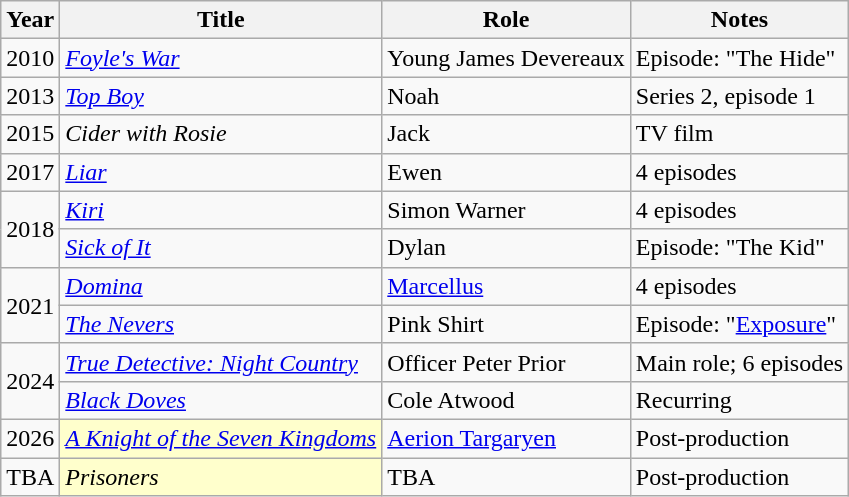<table class="wikitable">
<tr>
<th>Year</th>
<th>Title</th>
<th>Role</th>
<th>Notes</th>
</tr>
<tr>
<td>2010</td>
<td><em><a href='#'>Foyle's War</a></em></td>
<td>Young James Devereaux</td>
<td>Episode: "The Hide"</td>
</tr>
<tr>
<td>2013</td>
<td><em><a href='#'>Top Boy</a></em></td>
<td>Noah</td>
<td>Series 2, episode 1</td>
</tr>
<tr>
<td>2015</td>
<td><em>Cider with Rosie</em></td>
<td>Jack</td>
<td>TV film</td>
</tr>
<tr>
<td>2017</td>
<td><em><a href='#'>Liar</a></em></td>
<td>Ewen</td>
<td>4 episodes</td>
</tr>
<tr>
<td rowspan="2">2018</td>
<td><em><a href='#'>Kiri</a></em></td>
<td>Simon Warner</td>
<td>4 episodes</td>
</tr>
<tr>
<td><em><a href='#'>Sick of It</a></em></td>
<td>Dylan</td>
<td>Episode: "The Kid"</td>
</tr>
<tr>
<td rowspan="2">2021</td>
<td><em><a href='#'>Domina</a></em></td>
<td><a href='#'>Marcellus</a></td>
<td>4 episodes</td>
</tr>
<tr>
<td><em><a href='#'>The Nevers</a></em></td>
<td>Pink Shirt</td>
<td>Episode: "<a href='#'>Exposure</a>"</td>
</tr>
<tr>
<td rowspan="2">2024</td>
<td><em><a href='#'>True Detective: Night Country</a></em></td>
<td>Officer Peter Prior</td>
<td>Main role; 6 episodes</td>
</tr>
<tr>
<td><em><a href='#'>Black Doves</a></em></td>
<td>Cole Atwood</td>
<td>Recurring</td>
</tr>
<tr>
<td>2026</td>
<td scope="row" style="background:#ffc;"><em><a href='#'>A Knight of the Seven Kingdoms</a></em> </td>
<td><a href='#'>Aerion Targaryen</a></td>
<td>Post-production</td>
</tr>
<tr>
<td>TBA</td>
<td scope="row" style="background:#ffc;"><em>Prisoners</em> </td>
<td>TBA</td>
<td>Post-production</td>
</tr>
</table>
